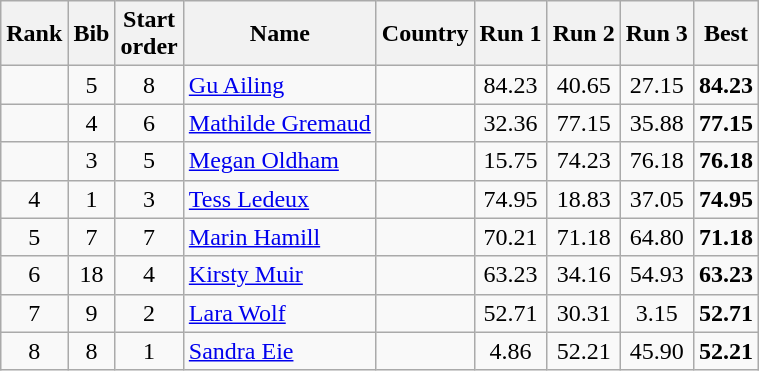<table class="wikitable sortable" style="text-align:center">
<tr>
<th>Rank</th>
<th>Bib</th>
<th>Start<br>order</th>
<th>Name</th>
<th>Country</th>
<th>Run 1</th>
<th>Run 2</th>
<th>Run 3</th>
<th>Best</th>
</tr>
<tr>
<td></td>
<td>5</td>
<td>8</td>
<td align=left><a href='#'>Gu Ailing</a></td>
<td align=left></td>
<td>84.23</td>
<td>40.65</td>
<td>27.15</td>
<td><strong>84.23</strong></td>
</tr>
<tr>
<td></td>
<td>4</td>
<td>6</td>
<td align=left><a href='#'>Mathilde Gremaud</a></td>
<td align=left></td>
<td>32.36</td>
<td>77.15</td>
<td>35.88</td>
<td><strong>77.15</strong></td>
</tr>
<tr>
<td></td>
<td>3</td>
<td>5</td>
<td align=left><a href='#'>Megan Oldham</a></td>
<td align=left></td>
<td>15.75</td>
<td>74.23</td>
<td>76.18</td>
<td><strong>76.18</strong></td>
</tr>
<tr>
<td>4</td>
<td>1</td>
<td>3</td>
<td align=left><a href='#'>Tess Ledeux</a></td>
<td align=left></td>
<td>74.95</td>
<td>18.83</td>
<td>37.05</td>
<td><strong>74.95</strong></td>
</tr>
<tr>
<td>5</td>
<td>7</td>
<td>7</td>
<td align=left><a href='#'>Marin Hamill</a></td>
<td align=left></td>
<td>70.21</td>
<td>71.18</td>
<td>64.80</td>
<td><strong>71.18</strong></td>
</tr>
<tr>
<td>6</td>
<td>18</td>
<td>4</td>
<td align=left><a href='#'>Kirsty Muir</a></td>
<td align=left></td>
<td>63.23</td>
<td>34.16</td>
<td>54.93</td>
<td><strong>63.23</strong></td>
</tr>
<tr>
<td>7</td>
<td>9</td>
<td>2</td>
<td align=left><a href='#'>Lara Wolf</a></td>
<td align=left></td>
<td>52.71</td>
<td>30.31</td>
<td>3.15</td>
<td><strong>52.71</strong></td>
</tr>
<tr>
<td>8</td>
<td>8</td>
<td>1</td>
<td align=left><a href='#'>Sandra Eie</a></td>
<td align=left></td>
<td>4.86</td>
<td>52.21</td>
<td>45.90</td>
<td><strong>52.21</strong></td>
</tr>
</table>
